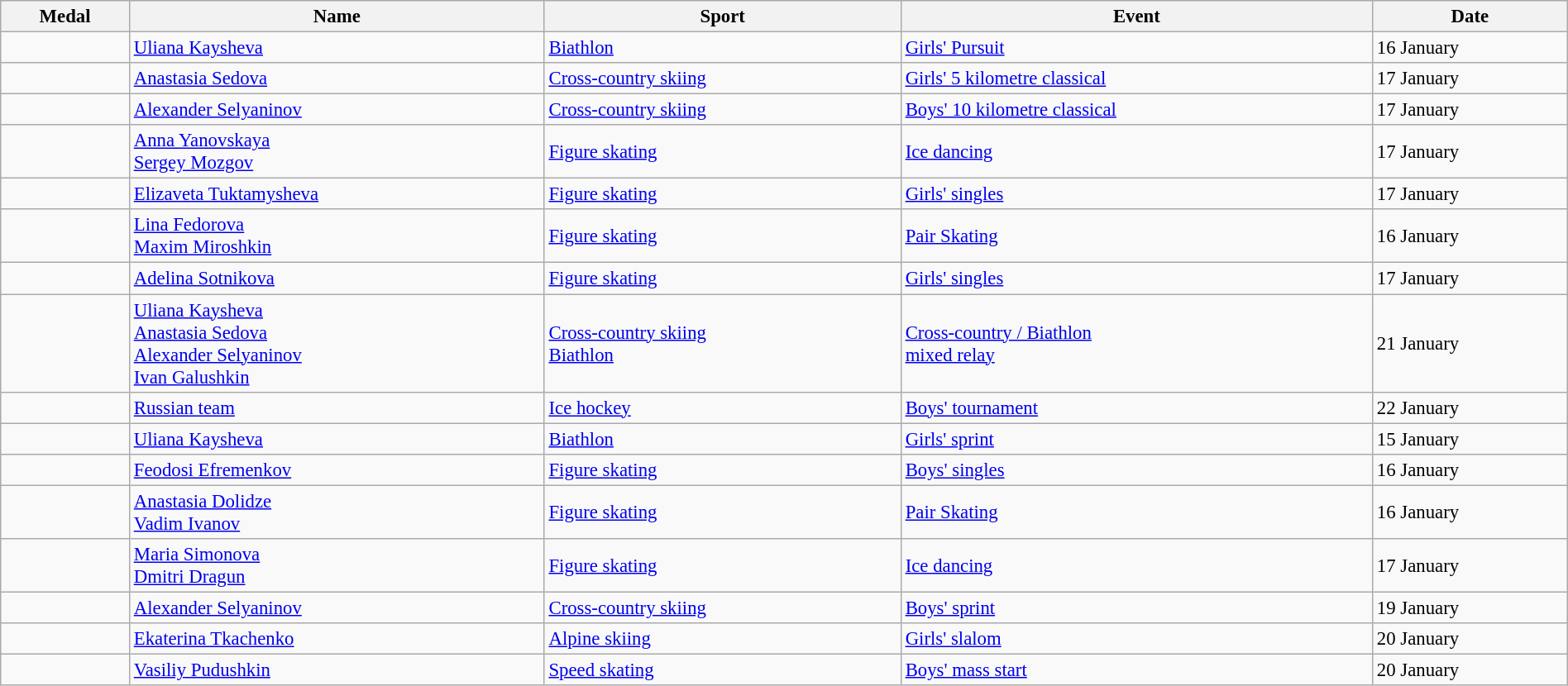<table class="wikitable sortable" style="font-size: 95%;" width=100%>
<tr>
<th>Medal</th>
<th>Name</th>
<th>Sport</th>
<th>Event</th>
<th>Date</th>
</tr>
<tr>
<td></td>
<td><a href='#'>Uliana Kaysheva</a></td>
<td><a href='#'>Biathlon</a></td>
<td><a href='#'>Girls' Pursuit</a></td>
<td>16 January</td>
</tr>
<tr>
<td></td>
<td><a href='#'>Anastasia Sedova</a></td>
<td><a href='#'>Cross-country skiing</a></td>
<td><a href='#'>Girls' 5 kilometre classical</a></td>
<td>17 January</td>
</tr>
<tr>
<td></td>
<td><a href='#'>Alexander Selyaninov</a></td>
<td><a href='#'>Cross-country skiing</a></td>
<td><a href='#'>Boys' 10 kilometre classical</a></td>
<td>17 January</td>
</tr>
<tr>
<td></td>
<td><a href='#'>Anna Yanovskaya</a><br><a href='#'>Sergey Mozgov</a></td>
<td><a href='#'>Figure skating</a></td>
<td><a href='#'>Ice dancing</a></td>
<td>17 January</td>
</tr>
<tr>
<td></td>
<td><a href='#'>Elizaveta Tuktamysheva</a></td>
<td><a href='#'>Figure skating</a></td>
<td><a href='#'>Girls' singles</a></td>
<td>17 January</td>
</tr>
<tr>
<td></td>
<td><a href='#'>Lina Fedorova</a><br><a href='#'>Maxim Miroshkin</a></td>
<td><a href='#'>Figure skating</a></td>
<td><a href='#'>Pair Skating</a></td>
<td>16 January</td>
</tr>
<tr>
<td></td>
<td><a href='#'>Adelina Sotnikova</a></td>
<td><a href='#'>Figure skating</a></td>
<td><a href='#'>Girls' singles</a></td>
<td>17 January</td>
</tr>
<tr>
<td></td>
<td><a href='#'>Uliana Kaysheva</a><br><a href='#'>Anastasia Sedova</a><br><a href='#'>Alexander Selyaninov</a><br><a href='#'>Ivan Galushkin</a></td>
<td><a href='#'>Cross-country skiing</a><br><a href='#'>Biathlon</a></td>
<td><a href='#'>Cross-country / Biathlon<br>mixed relay</a></td>
<td>21 January</td>
</tr>
<tr>
<td></td>
<td><a href='#'>Russian team</a></td>
<td><a href='#'>Ice hockey</a></td>
<td><a href='#'>Boys' tournament</a></td>
<td>22 January</td>
</tr>
<tr>
<td></td>
<td><a href='#'>Uliana Kaysheva</a></td>
<td><a href='#'>Biathlon</a></td>
<td><a href='#'>Girls' sprint</a></td>
<td>15 January</td>
</tr>
<tr>
<td></td>
<td><a href='#'>Feodosi Efremenkov</a></td>
<td><a href='#'>Figure skating</a></td>
<td><a href='#'>Boys' singles</a></td>
<td>16 January</td>
</tr>
<tr>
<td></td>
<td><a href='#'>Anastasia Dolidze</a><br><a href='#'>Vadim Ivanov</a></td>
<td><a href='#'>Figure skating</a></td>
<td><a href='#'>Pair Skating</a></td>
<td>16 January</td>
</tr>
<tr>
<td></td>
<td><a href='#'>Maria Simonova</a><br><a href='#'>Dmitri Dragun</a></td>
<td><a href='#'>Figure skating</a></td>
<td><a href='#'>Ice dancing</a></td>
<td>17 January</td>
</tr>
<tr>
<td></td>
<td><a href='#'>Alexander Selyaninov</a></td>
<td><a href='#'>Cross-country skiing</a></td>
<td><a href='#'>Boys' sprint</a></td>
<td>19 January</td>
</tr>
<tr>
<td></td>
<td><a href='#'>Ekaterina Tkachenko</a></td>
<td><a href='#'>Alpine skiing</a></td>
<td><a href='#'>Girls' slalom</a></td>
<td>20 January</td>
</tr>
<tr>
<td></td>
<td><a href='#'>Vasiliy Pudushkin</a></td>
<td><a href='#'>Speed skating</a></td>
<td><a href='#'>Boys' mass start</a></td>
<td>20 January</td>
</tr>
</table>
